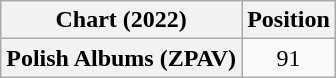<table class="wikitable sortable plainrowheaders" style="text-align:center">
<tr>
<th scope="col">Chart (2022)</th>
<th scope="col">Position</th>
</tr>
<tr>
<th scope="row">Polish Albums (ZPAV)</th>
<td>91</td>
</tr>
</table>
